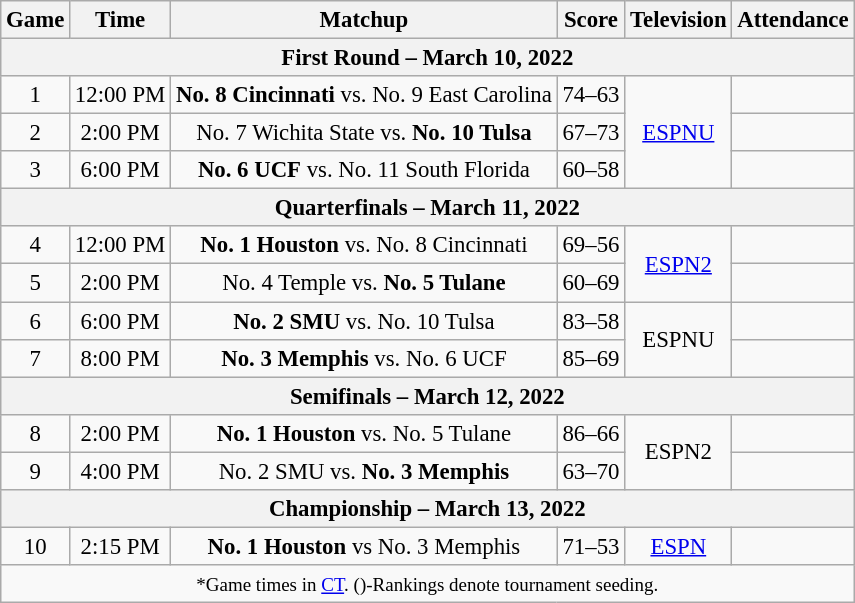<table class="wikitable" style="font-size: 95%;text-align:center">
<tr>
<th>Game</th>
<th>Time</th>
<th>Matchup</th>
<th>Score</th>
<th>Television</th>
<th>Attendance</th>
</tr>
<tr>
<th colspan="8">First Round – March 10, 2022</th>
</tr>
<tr>
<td>1</td>
<td>12:00 PM</td>
<td><strong>No. 8 Cincinnati</strong> vs. No. 9 East Carolina</td>
<td>74–63</td>
<td rowspan=3><a href='#'>ESPNU</a></td>
<td></td>
</tr>
<tr>
<td>2</td>
<td>2:00 PM</td>
<td>No. 7 Wichita State vs. <strong>No. 10 Tulsa</strong></td>
<td>67–73</td>
<td></td>
</tr>
<tr>
<td>3</td>
<td>6:00 PM</td>
<td><strong>No. 6 UCF</strong> vs. No. 11 South Florida</td>
<td>60–58</td>
<td></td>
</tr>
<tr>
<th colspan="8">Quarterfinals – March 11, 2022</th>
</tr>
<tr>
<td>4</td>
<td>12:00 PM</td>
<td><strong>No. 1 Houston</strong> vs. No. 8 Cincinnati</td>
<td>69–56</td>
<td rowspan=2><a href='#'>ESPN2</a></td>
<td></td>
</tr>
<tr>
<td>5</td>
<td>2:00 PM</td>
<td>No. 4 Temple vs. <strong>No. 5 Tulane</strong></td>
<td>60–69</td>
<td></td>
</tr>
<tr>
<td>6</td>
<td>6:00 PM</td>
<td><strong>No. 2 SMU</strong> vs. No. 10 Tulsa</td>
<td>83–58</td>
<td rowspan=2>ESPNU</td>
<td></td>
</tr>
<tr>
<td>7</td>
<td>8:00 PM</td>
<td><strong>No. 3 Memphis</strong> vs. No. 6 UCF</td>
<td>85–69</td>
<td></td>
</tr>
<tr>
<th colspan="8">Semifinals – March 12, 2022</th>
</tr>
<tr>
<td>8</td>
<td>2:00 PM</td>
<td><strong>No. 1 Houston</strong> vs. No. 5 Tulane</td>
<td>86–66</td>
<td rowspan=2>ESPN2</td>
<td></td>
</tr>
<tr>
<td>9</td>
<td>4:00 PM</td>
<td>No. 2 SMU  vs. <strong>No. 3 Memphis</strong></td>
<td>63–70</td>
<td></td>
</tr>
<tr>
<th colspan="8">Championship – March 13, 2022</th>
</tr>
<tr>
<td>10</td>
<td>2:15 PM</td>
<td><strong>No. 1 Houston</strong> vs No. 3 Memphis</td>
<td>71–53</td>
<td><a href='#'>ESPN</a></td>
<td></td>
</tr>
<tr>
<td colspan="7"><small>*Game times in <a href='#'>CT</a>. ()-Rankings denote tournament seeding.</small></td>
</tr>
</table>
